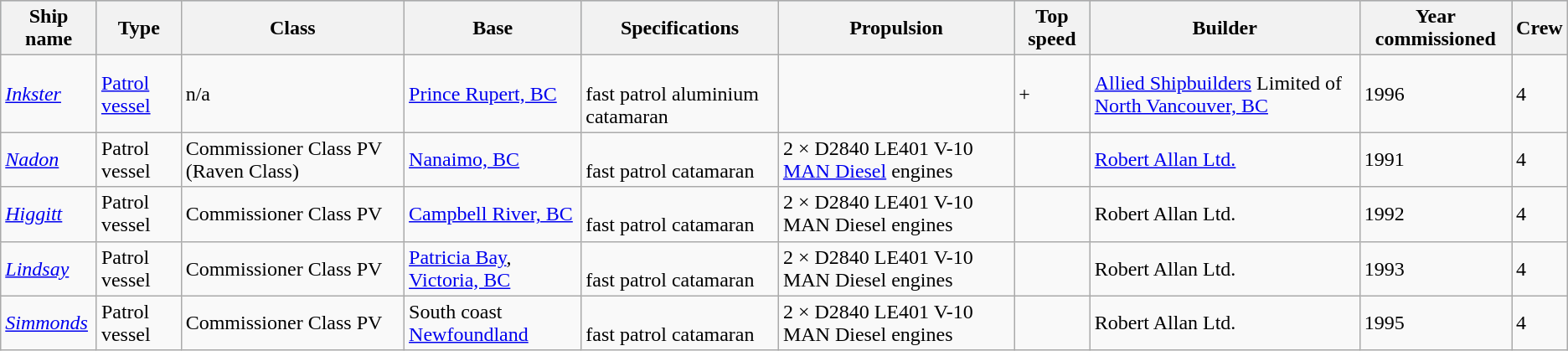<table class="wikitable">
<tr style="background:#aabccc;">
<th>Ship name</th>
<th>Type</th>
<th>Class</th>
<th>Base</th>
<th>Specifications</th>
<th>Propulsion</th>
<th>Top speed</th>
<th>Builder</th>
<th>Year commissioned</th>
<th>Crew</th>
</tr>
<tr>
<td><a href='#'><em>Inkster</em></a></td>
<td><a href='#'>Patrol vessel</a></td>
<td>n/a</td>
<td><a href='#'>Prince Rupert, BC</a></td>
<td><br>fast patrol aluminium catamaran</td>
<td></td>
<td>+</td>
<td><a href='#'>Allied Shipbuilders</a> Limited of <a href='#'>North Vancouver, BC</a></td>
<td>1996</td>
<td>4</td>
</tr>
<tr>
<td><a href='#'><em>Nadon</em></a></td>
<td>Patrol vessel</td>
<td>Commissioner Class PV (Raven Class)</td>
<td><a href='#'>Nanaimo, BC</a></td>
<td><br>fast patrol catamaran</td>
<td>2 ×  D2840 LE401 V-10 <a href='#'>MAN Diesel</a> engines</td>
<td></td>
<td><a href='#'>Robert Allan Ltd.</a></td>
<td>1991</td>
<td>4</td>
</tr>
<tr>
<td><a href='#'><em>Higgitt</em></a></td>
<td>Patrol vessel</td>
<td>Commissioner Class PV</td>
<td><a href='#'>Campbell River, BC</a></td>
<td><br>fast patrol catamaran</td>
<td>2 ×  D2840 LE401 V-10 MAN Diesel engines</td>
<td></td>
<td>Robert Allan Ltd.</td>
<td>1992</td>
<td>4</td>
</tr>
<tr>
<td><a href='#'><em>Lindsay</em></a></td>
<td>Patrol vessel</td>
<td>Commissioner Class PV</td>
<td><a href='#'>Patricia Bay</a>, <a href='#'>Victoria, BC</a></td>
<td><br>fast patrol catamaran</td>
<td>2 ×  D2840 LE401 V-10 MAN Diesel engines</td>
<td></td>
<td>Robert Allan Ltd.</td>
<td>1993</td>
<td>4</td>
</tr>
<tr>
<td><a href='#'><em>Simmonds</em></a></td>
<td>Patrol vessel</td>
<td>Commissioner Class PV</td>
<td>South coast <a href='#'>Newfoundland</a></td>
<td><br>fast patrol catamaran</td>
<td>2 ×  D2840 LE401 V-10 MAN Diesel engines</td>
<td></td>
<td>Robert Allan Ltd.</td>
<td>1995</td>
<td>4</td>
</tr>
</table>
